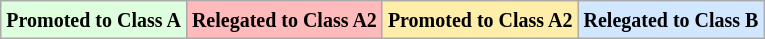<table class="wikitable">
<tr>
<td bgcolor="#ddffdd"><small><strong>Promoted to Class A</strong></small></td>
<td bgcolor="#ffbbbb"><small><strong>Relegated to Class A2</strong></small></td>
<td bgcolor="#ffeeaa"><small><strong>Promoted to Class A2</strong></small></td>
<td bgcolor="#d0e7ff"><small><strong>Relegated to Class B</strong></small></td>
</tr>
</table>
